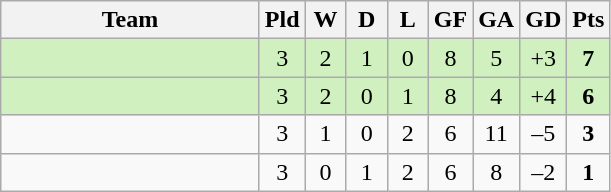<table class="wikitable" style="text-align: center;">
<tr>
<th width=165>Team</th>
<th width=20>Pld</th>
<th width=20>W</th>
<th width=20>D</th>
<th width=20>L</th>
<th width=20>GF</th>
<th width=20>GA</th>
<th width=20>GD</th>
<th width=20>Pts</th>
</tr>
<tr bgcolor="#D0F0C0">
<td align="left"></td>
<td>3</td>
<td>2</td>
<td>1</td>
<td>0</td>
<td>8</td>
<td>5</td>
<td>+3</td>
<td><strong>7</strong></td>
</tr>
<tr bgcolor="#D0F0C0">
<td align="left"></td>
<td>3</td>
<td>2</td>
<td>0</td>
<td>1</td>
<td>8</td>
<td>4</td>
<td>+4</td>
<td><strong>6</strong></td>
</tr>
<tr>
<td align="left"></td>
<td>3</td>
<td>1</td>
<td>0</td>
<td>2</td>
<td>6</td>
<td>11</td>
<td>–5</td>
<td><strong>3</strong></td>
</tr>
<tr>
<td align="left"></td>
<td>3</td>
<td>0</td>
<td>1</td>
<td>2</td>
<td>6</td>
<td>8</td>
<td>–2</td>
<td><strong>1</strong></td>
</tr>
</table>
